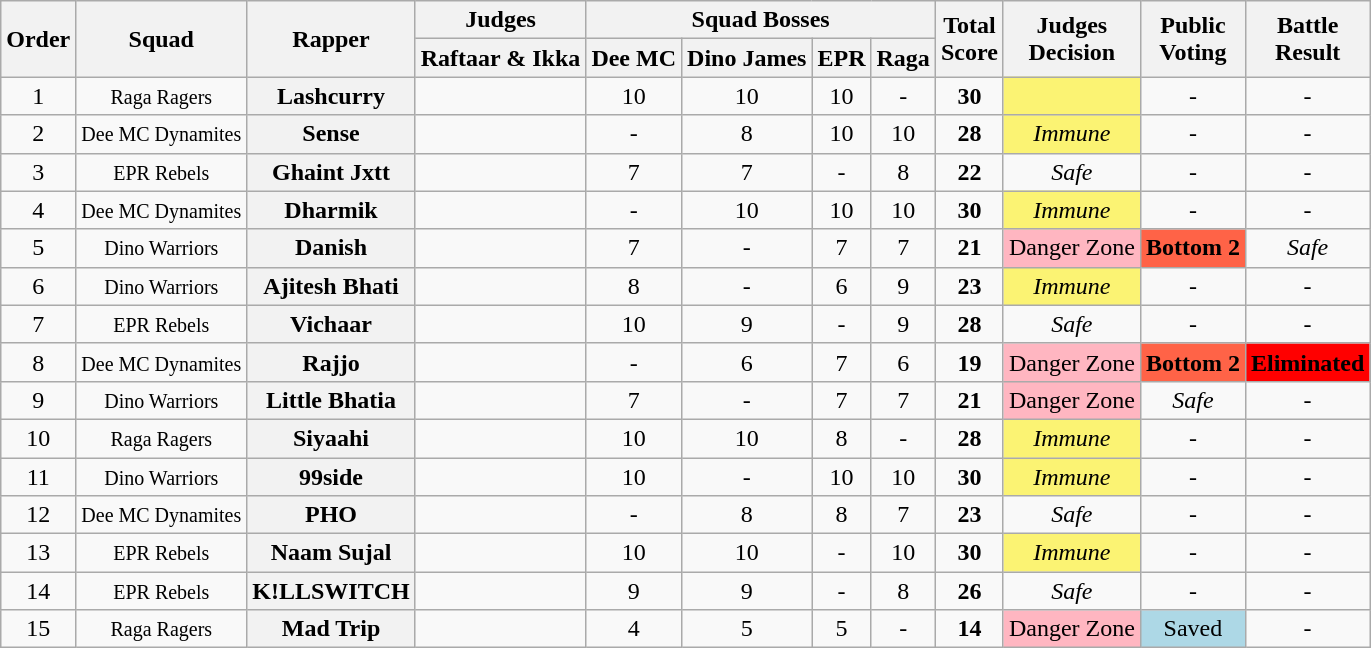<table class="wikitable sortable" style="text-align:center">
<tr>
<th rowspan="2">Order</th>
<th rowspan="2">Squad</th>
<th rowspan="2">Rapper</th>
<th>Judges</th>
<th colspan="4">Squad Bosses</th>
<th rowspan="2">Total<br>Score</th>
<th rowspan="2">Judges<br>Decision</th>
<th rowspan="2">Public<br>Voting</th>
<th rowspan="2">Battle<br>Result</th>
</tr>
<tr>
<th>Raftaar & Ikka</th>
<th>Dee MC</th>
<th>Dino James</th>
<th>EPR</th>
<th>Raga</th>
</tr>
<tr>
<td>1</td>
<td><small>Raga Ragers</small></td>
<th>Lashcurry</th>
<td></td>
<td>10</td>
<td>10</td>
<td>10</td>
<td>-</td>
<td><strong>30</strong></td>
<td bgcolor="fbf373"></td>
<td>-</td>
<td>-</td>
</tr>
<tr>
<td>2</td>
<td><small>Dee MC Dynamites</small></td>
<th>Sense</th>
<td></td>
<td>-</td>
<td>8</td>
<td>10</td>
<td>10</td>
<td><strong>28</strong></td>
<td bgcolor="fbf373"><em>Immune</em></td>
<td>-</td>
<td>-</td>
</tr>
<tr>
<td>3</td>
<td><small>EPR Rebels</small></td>
<th>Ghaint Jxtt</th>
<td></td>
<td>7</td>
<td>7</td>
<td>-</td>
<td>8</td>
<td><strong>22</strong></td>
<td><em>Safe</em></td>
<td>-</td>
<td>-</td>
</tr>
<tr>
<td>4</td>
<td><small>Dee MC Dynamites</small></td>
<th>Dharmik</th>
<td></td>
<td>-</td>
<td>10</td>
<td>10</td>
<td>10</td>
<td><strong>30</strong></td>
<td bgcolor="fbf373"><em>Immune</em></td>
<td>-</td>
<td>-</td>
</tr>
<tr>
<td>5</td>
<td><small>Dino Warriors</small></td>
<th>Danish</th>
<td></td>
<td>7</td>
<td>-</td>
<td>7</td>
<td>7</td>
<td><strong>21</strong></td>
<td bgcolor="lightpink">Danger Zone</td>
<td bgcolor="tomato"><strong>Bottom 2</strong></td>
<td><em>Safe</em></td>
</tr>
<tr>
<td>6</td>
<td><small>Dino Warriors</small></td>
<th>Ajitesh Bhati</th>
<td></td>
<td>8</td>
<td>-</td>
<td>6</td>
<td>9</td>
<td><strong>23</strong></td>
<td bgcolor="fbf373"><em>Immune</em></td>
<td>-</td>
<td>-</td>
</tr>
<tr>
<td>7</td>
<td><small>EPR Rebels</small></td>
<th>Vichaar</th>
<td></td>
<td>10</td>
<td>9</td>
<td>-</td>
<td>9</td>
<td><strong>28</strong></td>
<td><em>Safe</em></td>
<td>-</td>
<td>-</td>
</tr>
<tr>
<td>8</td>
<td><small>Dee MC Dynamites</small></td>
<th>Rajjo</th>
<td></td>
<td>-</td>
<td>6</td>
<td>7</td>
<td>6</td>
<td><strong>19</strong></td>
<td bgcolor="lightpink">Danger Zone</td>
<td bgcolor="tomato"><strong>Bottom 2</strong></td>
<td bgcolor="red"><strong>Eliminated</strong></td>
</tr>
<tr>
<td>9</td>
<td><small>Dino Warriors</small></td>
<th>Little Bhatia</th>
<td></td>
<td>7</td>
<td>-</td>
<td>7</td>
<td>7</td>
<td><strong>21</strong></td>
<td bgcolor="lightpink">Danger Zone</td>
<td><em>Safe</em></td>
<td>-</td>
</tr>
<tr>
<td>10</td>
<td><small>Raga Ragers</small></td>
<th>Siyaahi</th>
<td></td>
<td>10</td>
<td>10</td>
<td>8</td>
<td>-</td>
<td><strong>28</strong></td>
<td bgcolor="fbf373"><em>Immune</em></td>
<td>-</td>
<td>-</td>
</tr>
<tr>
<td>11</td>
<td><small>Dino Warriors</small></td>
<th>99side</th>
<td></td>
<td>10</td>
<td>-</td>
<td>10</td>
<td>10</td>
<td><strong>30</strong></td>
<td bgcolor="fbf373"><em>Immune</em></td>
<td>-</td>
<td>-</td>
</tr>
<tr>
<td>12</td>
<td><small>Dee MC Dynamites</small></td>
<th>PHO</th>
<td></td>
<td>-</td>
<td>8</td>
<td>8</td>
<td>7</td>
<td><strong>23</strong></td>
<td><em>Safe</em></td>
<td>-</td>
<td>-</td>
</tr>
<tr>
<td>13</td>
<td><small>EPR Rebels</small></td>
<th>Naam Sujal</th>
<td></td>
<td>10</td>
<td>10</td>
<td>-</td>
<td>10</td>
<td><strong>30</strong></td>
<td bgcolor="fbf373"><em>Immune</em></td>
<td>-</td>
<td>-</td>
</tr>
<tr>
<td>14</td>
<td><small>EPR Rebels</small></td>
<th>K!LLSWITCH</th>
<td></td>
<td>9</td>
<td>9</td>
<td>-</td>
<td>8</td>
<td><strong>26</strong></td>
<td><em>Safe</em></td>
<td>-</td>
<td>-</td>
</tr>
<tr>
<td>15</td>
<td><small>Raga Ragers</small></td>
<th>Mad Trip</th>
<td></td>
<td>4</td>
<td>5</td>
<td>5</td>
<td>-</td>
<td><strong>14</strong></td>
<td bgcolor="lightpink">Danger Zone</td>
<td bgcolor="lightblue">Saved</td>
<td>-</td>
</tr>
</table>
